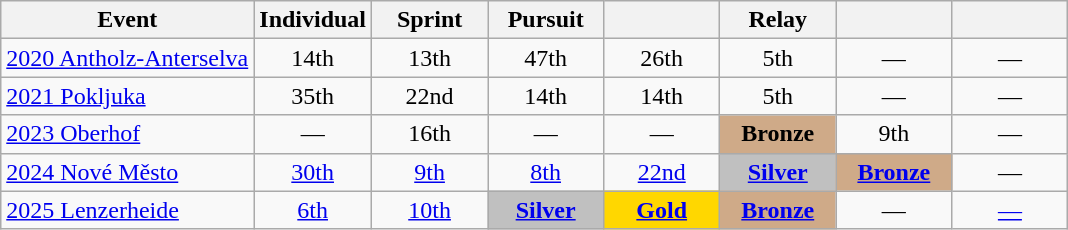<table class="wikitable" style="text-align: center;">
<tr ">
<th>Event</th>
<th style="width:70px;">Individual</th>
<th style="width:70px;">Sprint</th>
<th style="width:70px;">Pursuit</th>
<th style="width:70px;"></th>
<th style="width:70px;">Relay</th>
<th style="width:70px;"></th>
<th style="width:70px;"></th>
</tr>
<tr>
<td align=left> <a href='#'>2020 Antholz-Anterselva</a></td>
<td>14th</td>
<td>13th</td>
<td>47th</td>
<td>26th</td>
<td>5th</td>
<td>—</td>
<td>—</td>
</tr>
<tr>
<td align=left> <a href='#'>2021 Pokljuka</a></td>
<td>35th</td>
<td>22nd</td>
<td>14th</td>
<td>14th</td>
<td>5th</td>
<td>—</td>
<td>—</td>
</tr>
<tr>
<td align=left> <a href='#'>2023 Oberhof</a></td>
<td>—</td>
<td>16th</td>
<td>—</td>
<td>—</td>
<td style="background:#cfaa88;"><strong>Bronze</strong></td>
<td>9th</td>
<td>—</td>
</tr>
<tr>
<td align=left> <a href='#'>2024 Nové Město</a></td>
<td><a href='#'>30th</a></td>
<td><a href='#'>9th</a></td>
<td><a href='#'>8th</a></td>
<td><a href='#'>22nd</a></td>
<td style="background:silver"><strong><a href='#'>Silver</a></strong></td>
<td style="background:#cfaa88;"><strong><a href='#'>Bronze</a></strong></td>
<td>—</td>
</tr>
<tr>
<td align="left"> <a href='#'>2025 Lenzerheide</a></td>
<td><a href='#'>6th</a></td>
<td><a href='#'>10th</a></td>
<td style="background:silver"><strong><a href='#'> Silver</a></strong></td>
<td style="background:gold"><strong><a href='#'> Gold</a></strong></td>
<td style="background:#cfaa88;"><strong><a href='#'>Bronze</a></strong></td>
<td>—</td>
<td><a href='#'>—</a></td>
</tr>
</table>
